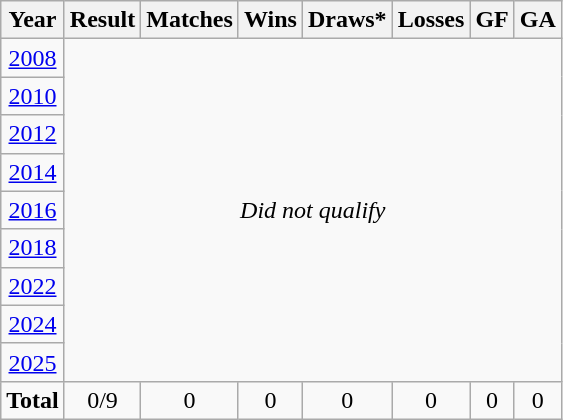<table class="wikitable" style="text-align: center;">
<tr>
<th>Year</th>
<th>Result</th>
<th>Matches</th>
<th>Wins</th>
<th>Draws*</th>
<th>Losses</th>
<th>GF</th>
<th>GA</th>
</tr>
<tr>
<td> <a href='#'>2008</a></td>
<td colspan=7 rowspan=9><em>Did not qualify</em></td>
</tr>
<tr>
<td> <a href='#'>2010</a></td>
</tr>
<tr>
<td> <a href='#'>2012</a></td>
</tr>
<tr>
<td> <a href='#'>2014</a></td>
</tr>
<tr>
<td> <a href='#'>2016</a></td>
</tr>
<tr>
<td> <a href='#'>2018</a></td>
</tr>
<tr>
<td> <a href='#'>2022</a></td>
</tr>
<tr>
<td> <a href='#'>2024</a></td>
</tr>
<tr>
<td> <a href='#'>2025</a></td>
</tr>
<tr>
<td><strong>Total</strong></td>
<td>0/9</td>
<td>0</td>
<td>0</td>
<td>0</td>
<td>0</td>
<td>0</td>
<td>0</td>
</tr>
</table>
